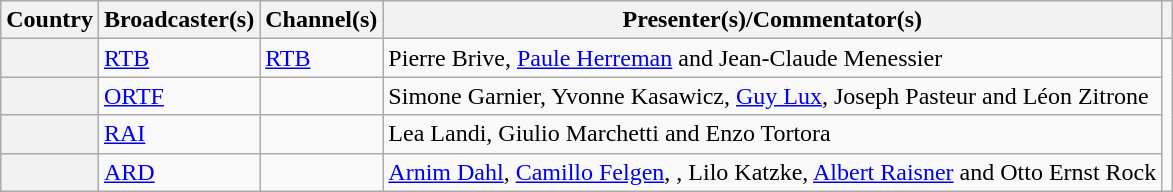<table class="wikitable plainrowheaders">
<tr>
<th scope="col">Country</th>
<th scope="col">Broadcaster(s)</th>
<th scope="col">Channel(s)</th>
<th scope="col">Presenter(s)/Commentator(s)</th>
<th scope="col"></th>
</tr>
<tr>
<th scope="row"></th>
<td><a href='#'>RTB</a></td>
<td><a href='#'>RTB</a></td>
<td>Pierre Brive, <a href='#'>Paule Herreman</a> and Jean-Claude Menessier</td>
<td rowspan=4></td>
</tr>
<tr>
<th scope="row"></th>
<td><a href='#'>ORTF</a></td>
<td></td>
<td>Simone Garnier, Yvonne Kasawicz, <a href='#'>Guy Lux</a>, Joseph Pasteur and Léon Zitrone</td>
</tr>
<tr>
<th scope="row"></th>
<td><a href='#'>RAI</a></td>
<td></td>
<td>Lea Landi, Giulio Marchetti and Enzo Tortora</td>
</tr>
<tr>
<th scope="row"></th>
<td><a href='#'>ARD</a></td>
<td></td>
<td><a href='#'>Arnim Dahl</a>, <a href='#'>Camillo Felgen</a>, , Lilo Katzke, <a href='#'>Albert Raisner</a> and Otto Ernst Rock</td>
</tr>
</table>
